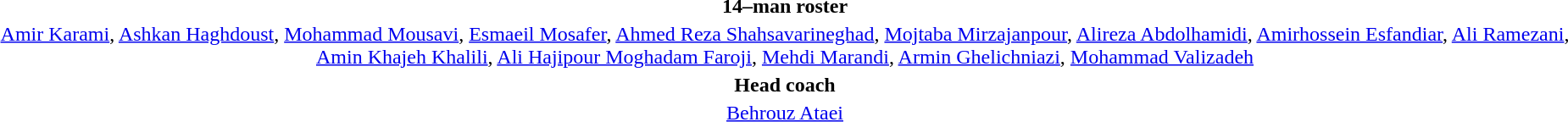<table style="text-align:center; margin-top:2em; margin-left:auto; margin-right:auto">
<tr>
<td><strong>14–man roster</strong></td>
</tr>
<tr>
<td><a href='#'>Amir Karami</a>, <a href='#'>Ashkan Haghdoust</a>, <a href='#'>Mohammad Mousavi</a>, <a href='#'>Esmaeil Mosafer</a>, <a href='#'>Ahmed Reza Shahsavarineghad</a>, <a href='#'>Mojtaba Mirzajanpour</a>, <a href='#'>Alireza Abdolhamidi</a>, <a href='#'>Amirhossein Esfandiar</a>, <a href='#'>Ali Ramezani</a>, <a href='#'>Amin Khajeh Khalili</a>, <a href='#'>Ali Hajipour Moghadam Faroji</a>, <a href='#'>Mehdi Marandi</a>, <a href='#'>Armin Ghelichniazi</a>, <a href='#'>Mohammad Valizadeh</a></td>
</tr>
<tr>
<td><strong>Head coach</strong></td>
</tr>
<tr>
<td><a href='#'>Behrouz Ataei</a></td>
</tr>
</table>
